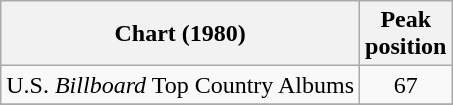<table class="wikitable">
<tr>
<th>Chart (1980)</th>
<th>Peak<br>position</th>
</tr>
<tr>
<td>U.S. <em>Billboard</em> Top Country Albums</td>
<td align="center">67</td>
</tr>
<tr>
</tr>
</table>
